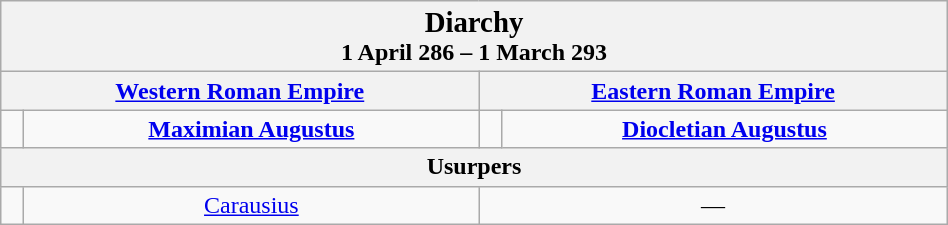<table width=50% class="wikitable" style="text-align:center">
<tr>
<th colspan="4"><big>Diarchy</big><br>1 April 286 – 1 March 293</th>
</tr>
<tr>
<th colspan="2"><a href='#'>Western Roman Empire</a></th>
<th colspan="2"><a href='#'>Eastern Roman Empire</a></th>
</tr>
<tr>
<td></td>
<td><strong><a href='#'>Maximian Augustus</a></strong></td>
<td></td>
<td><strong><a href='#'>Diocletian Augustus</a></strong></td>
</tr>
<tr>
<th colspan="4">Usurpers</th>
</tr>
<tr>
<td></td>
<td><a href='#'>Carausius</a><br></td>
<td colspan="2">—</td>
</tr>
</table>
